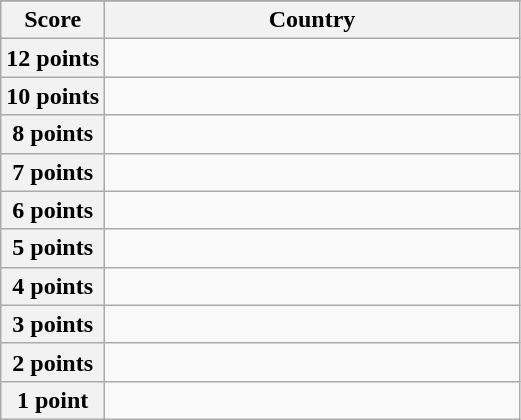<table class="wikitable">
<tr>
</tr>
<tr>
<th scope="col" width="20%">Score</th>
<th scope="col">Country</th>
</tr>
<tr>
<th scope="row">12 points</th>
<td></td>
</tr>
<tr>
<th scope="row">10 points</th>
<td></td>
</tr>
<tr>
<th scope="row">8 points</th>
<td></td>
</tr>
<tr>
<th scope="row">7 points</th>
<td></td>
</tr>
<tr>
<th scope="row">6 points</th>
<td></td>
</tr>
<tr>
<th scope="row">5 points</th>
<td></td>
</tr>
<tr>
<th scope="row">4 points</th>
<td></td>
</tr>
<tr>
<th scope="row">3 points</th>
<td></td>
</tr>
<tr>
<th scope="row">2 points</th>
<td></td>
</tr>
<tr>
<th scope="row">1 point</th>
<td></td>
</tr>
</table>
